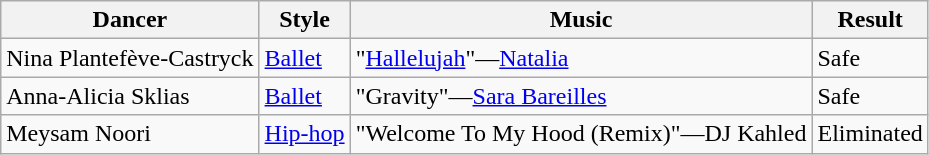<table class="wikitable">
<tr>
<th>Dancer</th>
<th>Style</th>
<th>Music</th>
<th>Result</th>
</tr>
<tr>
<td>Nina Plantefève-Castryck</td>
<td><a href='#'>Ballet</a></td>
<td>"<a href='#'>Hallelujah</a>"—<a href='#'>Natalia</a></td>
<td>Safe</td>
</tr>
<tr>
<td>Anna-Alicia Sklias</td>
<td><a href='#'>Ballet</a></td>
<td>"Gravity"—<a href='#'>Sara Bareilles</a></td>
<td>Safe</td>
</tr>
<tr>
<td>Meysam Noori</td>
<td><a href='#'>Hip-hop</a></td>
<td>"Welcome To My Hood (Remix)"—DJ Kahled</td>
<td>Eliminated</td>
</tr>
</table>
